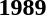<table>
<tr>
<td><strong>1989</strong><br></td>
</tr>
</table>
